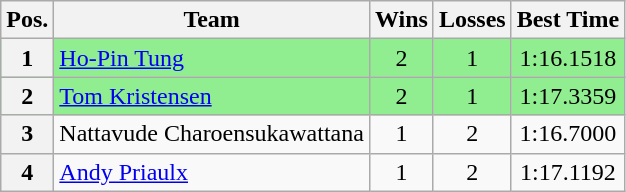<table class="wikitable">
<tr>
<th>Pos.</th>
<th>Team</th>
<th>Wins</th>
<th>Losses</th>
<th>Best Time</th>
</tr>
<tr style="background:lightgreen;">
<th>1</th>
<td> <a href='#'>Ho-Pin Tung</a></td>
<td style="text-align:center;">2</td>
<td style="text-align:center;">1</td>
<td style="text-align:center;">1:16.1518</td>
</tr>
<tr style="background:lightgreen;">
<th>2</th>
<td> <a href='#'>Tom Kristensen</a></td>
<td style="text-align:center;">2</td>
<td style="text-align:center;">1</td>
<td style="text-align:center;">1:17.3359</td>
</tr>
<tr>
<th>3</th>
<td> Nattavude Charoensukawattana</td>
<td style="text-align:center;">1</td>
<td style="text-align:center;">2</td>
<td style="text-align:center;">1:16.7000</td>
</tr>
<tr>
<th>4</th>
<td> <a href='#'>Andy Priaulx</a></td>
<td style="text-align:center;">1</td>
<td style="text-align:center;">2</td>
<td style="text-align:center;">1:17.1192</td>
</tr>
</table>
